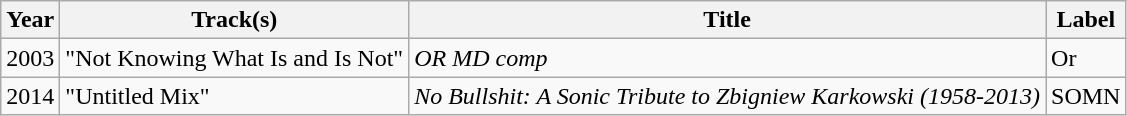<table class="wikitable">
<tr>
<th>Year</th>
<th>Track(s)</th>
<th>Title</th>
<th>Label</th>
</tr>
<tr>
<td>2003</td>
<td>"Not Knowing What Is and Is Not"</td>
<td><em>OR MD comp</em></td>
<td>Or</td>
</tr>
<tr>
<td>2014</td>
<td>"Untitled Mix"</td>
<td><em>No Bullshit: A Sonic Tribute to Zbigniew Karkowski (1958-2013)</em></td>
<td>SOMN</td>
</tr>
</table>
